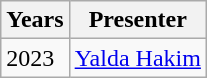<table class="wikitable">
<tr>
<th>Years</th>
<th>Presenter</th>
</tr>
<tr>
<td>2023</td>
<td><a href='#'>Yalda Hakim</a></td>
</tr>
</table>
